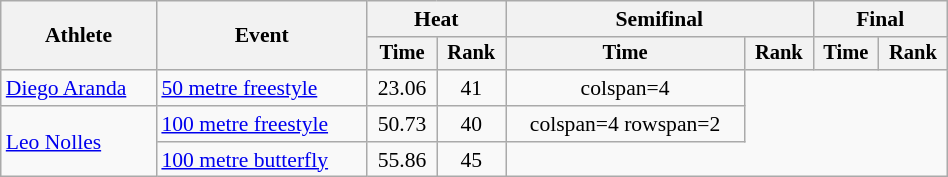<table class="wikitable" style="text-align:center; font-size:90%; width:50%;">
<tr>
<th rowspan="2">Athlete</th>
<th rowspan="2">Event</th>
<th colspan="2">Heat</th>
<th colspan="2">Semifinal</th>
<th colspan="2">Final</th>
</tr>
<tr style="font-size:95%">
<th>Time</th>
<th>Rank</th>
<th>Time</th>
<th>Rank</th>
<th>Time</th>
<th>Rank</th>
</tr>
<tr align=center>
<td align=left><a href='#'>Diego Aranda</a></td>
<td align=left><a href='#'>50 metre freestyle</a></td>
<td>23.06</td>
<td>41</td>
<td>colspan=4  </td>
</tr>
<tr align=center>
<td align=left  rowspan=2><a href='#'>Leo Nolles</a></td>
<td align=left><a href='#'>100 metre freestyle</a></td>
<td>50.73</td>
<td>40</td>
<td>colspan=4 rowspan=2 </td>
</tr>
<tr align=center>
<td align=left><a href='#'>100 metre butterfly</a></td>
<td>55.86</td>
<td>45</td>
</tr>
</table>
